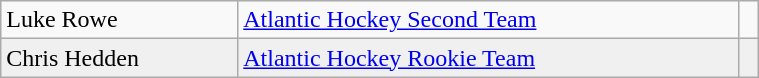<table class="wikitable" width=40%>
<tr>
<td>Luke Rowe</td>
<td rowspan=1><a href='#'>Atlantic Hockey Second Team</a></td>
<td rowspan=1></td>
</tr>
<tr bgcolor=f0f0f0>
<td>Chris Hedden</td>
<td rowspan=1><a href='#'>Atlantic Hockey Rookie Team</a></td>
<td rowspan=1></td>
</tr>
</table>
